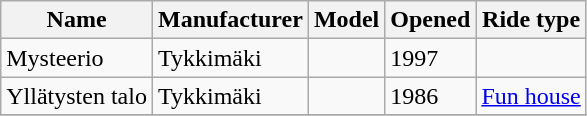<table class= "wikitable sortable">
<tr>
<th>Name</th>
<th>Manufacturer</th>
<th>Model</th>
<th>Opened</th>
<th>Ride type</th>
</tr>
<tr>
<td>Mysteerio</td>
<td>Tykkimäki</td>
<td></td>
<td>1997</td>
<td></td>
</tr>
<tr>
<td>Yllätysten talo</td>
<td>Tykkimäki</td>
<td></td>
<td>1986</td>
<td><a href='#'>Fun house</a></td>
</tr>
<tr>
</tr>
</table>
